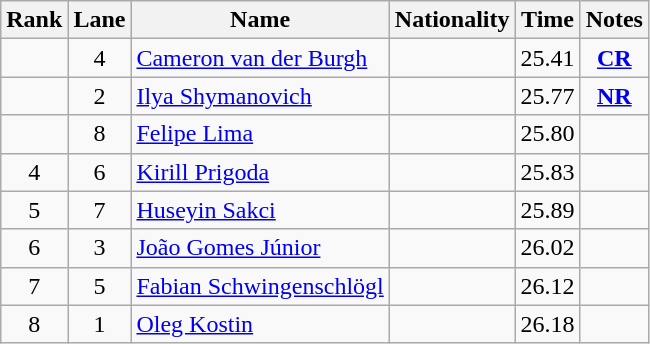<table class="wikitable sortable" style="text-align:center">
<tr>
<th>Rank</th>
<th>Lane</th>
<th>Name</th>
<th>Nationality</th>
<th>Time</th>
<th>Notes</th>
</tr>
<tr>
<td></td>
<td>4</td>
<td align=left><a href='#'>Cameron van der Burgh</a></td>
<td align=left></td>
<td>25.41</td>
<td><strong><a href='#'>CR</a></strong></td>
</tr>
<tr>
<td></td>
<td>2</td>
<td align=left><a href='#'>Ilya Shymanovich</a></td>
<td align=left></td>
<td>25.77</td>
<td><strong><a href='#'>NR</a></strong></td>
</tr>
<tr>
<td></td>
<td>8</td>
<td align=left><a href='#'>Felipe Lima</a></td>
<td align=left></td>
<td>25.80</td>
<td></td>
</tr>
<tr>
<td>4</td>
<td>6</td>
<td align=left><a href='#'>Kirill Prigoda</a></td>
<td align=left></td>
<td>25.83</td>
<td></td>
</tr>
<tr>
<td>5</td>
<td>7</td>
<td align=left><a href='#'>Huseyin Sakci</a></td>
<td align=left></td>
<td>25.89</td>
<td></td>
</tr>
<tr>
<td>6</td>
<td>3</td>
<td align=left><a href='#'>João Gomes Júnior</a></td>
<td align=left></td>
<td>26.02</td>
<td></td>
</tr>
<tr>
<td>7</td>
<td>5</td>
<td align=left><a href='#'>Fabian Schwingenschlögl</a></td>
<td align=left></td>
<td>26.12</td>
<td></td>
</tr>
<tr>
<td>8</td>
<td>1</td>
<td align=left><a href='#'>Oleg Kostin</a></td>
<td align=left></td>
<td>26.18</td>
<td></td>
</tr>
</table>
